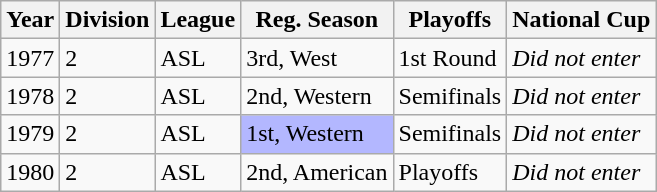<table class="wikitable">
<tr>
<th>Year</th>
<th>Division</th>
<th>League</th>
<th>Reg. Season</th>
<th>Playoffs</th>
<th>National Cup</th>
</tr>
<tr>
<td>1977</td>
<td>2</td>
<td>ASL</td>
<td>3rd, West</td>
<td>1st Round</td>
<td><em>Did not enter</em></td>
</tr>
<tr>
<td>1978</td>
<td>2</td>
<td>ASL</td>
<td>2nd, Western</td>
<td>Semifinals</td>
<td><em>Did not enter</em></td>
</tr>
<tr>
<td>1979</td>
<td>2</td>
<td>ASL</td>
<td bgcolor="B3B7FF">1st, Western</td>
<td>Semifinals</td>
<td><em>Did not enter</em></td>
</tr>
<tr>
<td>1980</td>
<td>2</td>
<td>ASL</td>
<td>2nd, American</td>
<td>Playoffs</td>
<td><em>Did not enter</em></td>
</tr>
</table>
